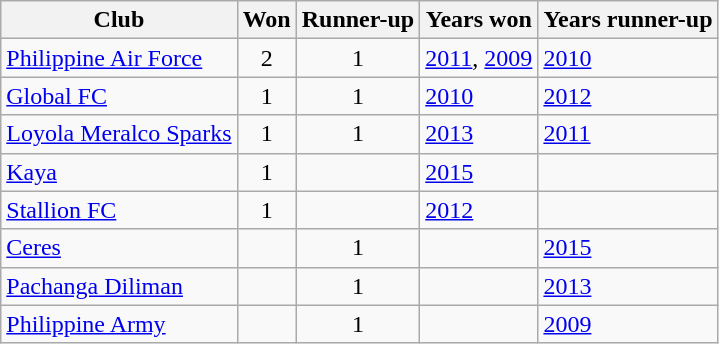<table class="wikitable sortable">
<tr>
<th>Club</th>
<th>Won</th>
<th>Runner-up</th>
<th>Years won</th>
<th>Years runner-up</th>
</tr>
<tr>
<td><a href='#'>Philippine Air Force</a></td>
<td align=center>2</td>
<td align=center>1</td>
<td><a href='#'>2011</a>, <a href='#'>2009</a></td>
<td><a href='#'>2010</a></td>
</tr>
<tr>
<td><a href='#'>Global FC</a></td>
<td align=center>1</td>
<td align=center>1</td>
<td><a href='#'>2010</a></td>
<td><a href='#'>2012</a></td>
</tr>
<tr>
<td><a href='#'>Loyola Meralco Sparks</a></td>
<td align=center>1</td>
<td align=center>1</td>
<td><a href='#'>2013</a></td>
<td><a href='#'>2011</a></td>
</tr>
<tr>
<td><a href='#'>Kaya</a></td>
<td align=center>1</td>
<td align=center></td>
<td><a href='#'>2015</a></td>
<td></td>
</tr>
<tr>
<td><a href='#'>Stallion FC</a></td>
<td align=center>1</td>
<td align=center></td>
<td><a href='#'>2012</a></td>
<td></td>
</tr>
<tr>
<td><a href='#'>Ceres</a></td>
<td align=center></td>
<td align=center>1</td>
<td></td>
<td><a href='#'>2015</a></td>
</tr>
<tr>
<td><a href='#'>Pachanga Diliman</a></td>
<td align=center></td>
<td align=center>1</td>
<td></td>
<td><a href='#'>2013</a></td>
</tr>
<tr>
<td><a href='#'>Philippine Army</a></td>
<td align=center></td>
<td align=center>1</td>
<td></td>
<td><a href='#'>2009</a></td>
</tr>
</table>
